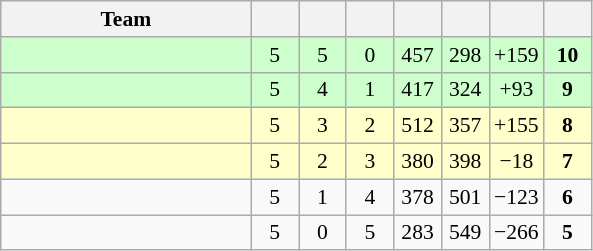<table class="wikitable" style="text-align: center; font-size:90% ">
<tr>
<th width=160>Team</th>
<th width=25></th>
<th width=25></th>
<th width=25></th>
<th width=25></th>
<th width=25></th>
<th width=25></th>
<th width=25></th>
</tr>
<tr bgcolor=ccffcc>
<td align=left></td>
<td>5</td>
<td>5</td>
<td>0</td>
<td>457</td>
<td>298</td>
<td>+159</td>
<td><strong>10</strong></td>
</tr>
<tr bgcolor=ccffcc>
<td align=left></td>
<td>5</td>
<td>4</td>
<td>1</td>
<td>417</td>
<td>324</td>
<td>+93</td>
<td><strong>9</strong></td>
</tr>
<tr bgcolor=ffffcc>
<td align=left></td>
<td>5</td>
<td>3</td>
<td>2</td>
<td>512</td>
<td>357</td>
<td>+155</td>
<td><strong>8</strong></td>
</tr>
<tr bgcolor=ffffcc>
<td align=left></td>
<td>5</td>
<td>2</td>
<td>3</td>
<td>380</td>
<td>398</td>
<td>−18</td>
<td><strong>7</strong></td>
</tr>
<tr>
<td align=left></td>
<td>5</td>
<td>1</td>
<td>4</td>
<td>378</td>
<td>501</td>
<td>−123</td>
<td><strong>6</strong></td>
</tr>
<tr>
<td align=left></td>
<td>5</td>
<td>0</td>
<td>5</td>
<td>283</td>
<td>549</td>
<td>−266</td>
<td><strong>5</strong></td>
</tr>
</table>
